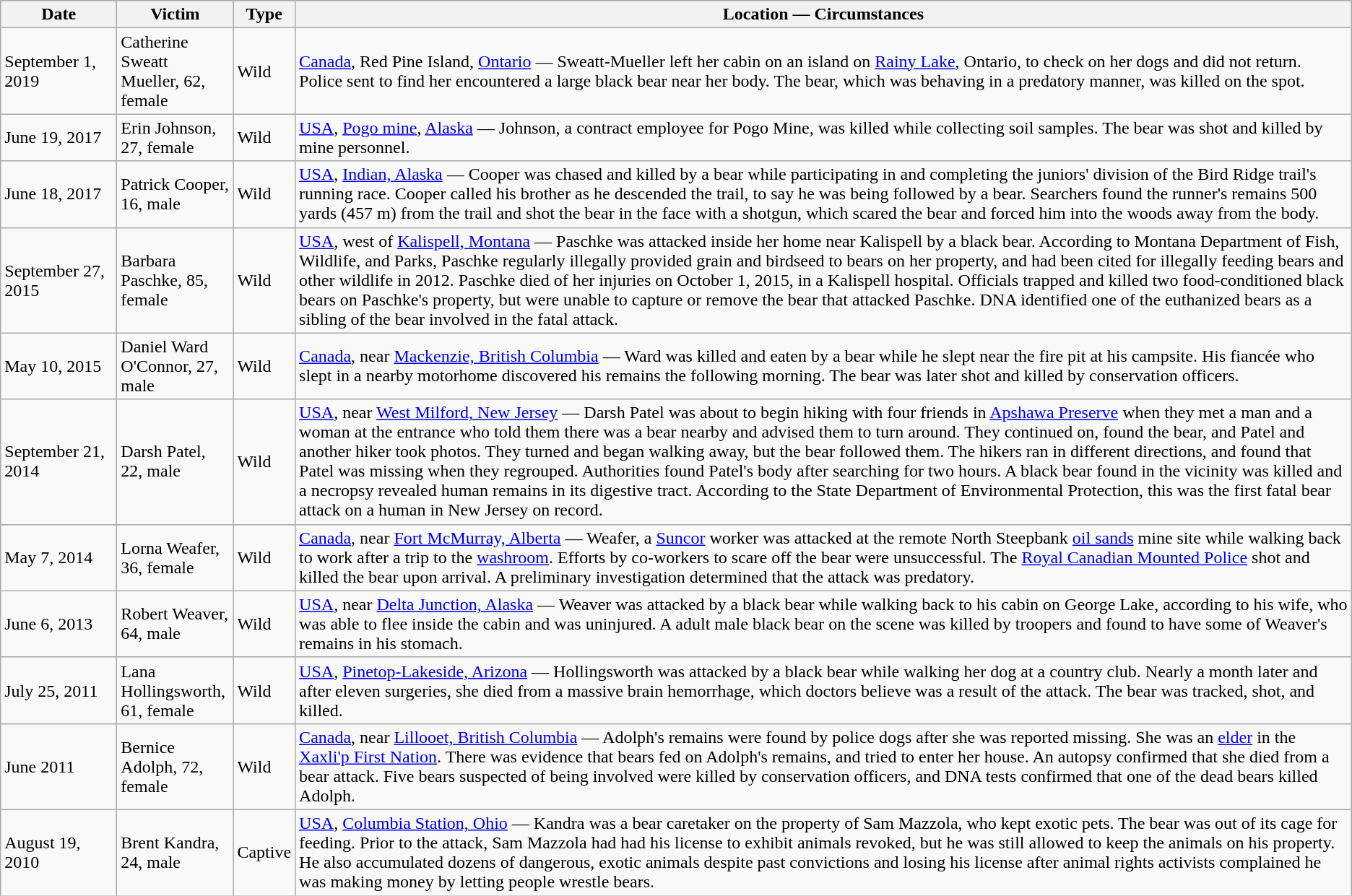<table class="wikitable sortable">
<tr>
<th style="width:100px;">Date</th>
<th style="width:100px;" class="unsortable">Victim</th>
<th style="">Type</th>
<th class="unsortable">Location — Circumstances</th>
</tr>
<tr>
<td>September 1, 2019</td>
<td>Catherine Sweatt Mueller, 62, female</td>
<td>Wild</td>
<td><a href='#'>Canada</a>, Red Pine Island, <a href='#'>Ontario</a> — Sweatt-Mueller left her cabin on an island on <a href='#'>Rainy Lake</a>, Ontario, to check on her dogs and did not return. Police sent to find her encountered a large black bear near her body. The bear, which was behaving in a predatory manner, was killed on the spot.</td>
</tr>
<tr>
<td>June 19, 2017</td>
<td>Erin Johnson, 27, female</td>
<td>Wild</td>
<td><a href='#'>USA</a>, <a href='#'>Pogo mine</a>, <a href='#'>Alaska</a> — Johnson, a contract employee for Pogo Mine, was killed while collecting soil samples. The bear was shot and killed by mine personnel.</td>
</tr>
<tr>
<td>June 18, 2017</td>
<td>Patrick Cooper, 16, male</td>
<td>Wild</td>
<td><a href='#'>USA</a>, <a href='#'>Indian, Alaska</a> — Cooper was chased and killed by a bear while participating in and completing the juniors' division of the Bird Ridge trail's running race. Cooper called his brother as he descended the trail, to say he was being followed by a bear. Searchers found the runner's remains 500 yards (457 m) from the trail and shot the bear in the face with a shotgun, which scared the bear and forced him into the woods away from the body.</td>
</tr>
<tr>
<td>September 27, 2015</td>
<td>Barbara Paschke, 85, female</td>
<td>Wild</td>
<td><a href='#'>USA</a>, west of <a href='#'>Kalispell, Montana</a> — Paschke was attacked inside her home near Kalispell by a black bear. According to Montana Department of Fish, Wildlife, and Parks, Paschke regularly illegally provided grain and birdseed to bears on her property, and had been cited for illegally feeding bears and other wildlife in 2012. Paschke died of her injuries on October 1, 2015, in a Kalispell hospital. Officials trapped and killed two food-conditioned black bears on Paschke's property, but were unable to capture or remove the bear that attacked Paschke. DNA identified one of the euthanized bears as a sibling of the bear involved in the fatal attack.</td>
</tr>
<tr>
<td>May 10, 2015</td>
<td>Daniel Ward O'Connor, 27, male</td>
<td>Wild</td>
<td><a href='#'>Canada</a>, near <a href='#'>Mackenzie, British Columbia</a> — Ward was killed and eaten by a bear while he slept near the fire pit at his campsite. His fiancée who slept in a nearby motorhome discovered his remains the following morning. The bear was later shot and killed by conservation officers.</td>
</tr>
<tr>
<td>September 21, 2014</td>
<td>Darsh Patel, 22, male</td>
<td>Wild</td>
<td><a href='#'>USA</a>, near <a href='#'>West Milford, New Jersey</a> — Darsh Patel was about to begin hiking with four friends in <a href='#'>Apshawa Preserve</a> when they met a man and a woman at the entrance who told them there was a bear nearby and advised them to turn around. They continued on, found the bear, and Patel and another hiker took photos. They turned and began walking away, but the bear followed them. The hikers ran in different directions, and found that Patel was missing when they regrouped. Authorities found Patel's body after searching for two hours. A black bear found in the vicinity was killed and a necropsy revealed human remains in its digestive tract. According to the State Department of Environmental Protection, this was the first fatal bear attack on a human in New Jersey on record.</td>
</tr>
<tr He was 84 years old.>
<td>May 7, 2014</td>
<td>Lorna Weafer, 36, female</td>
<td>Wild</td>
<td><a href='#'>Canada</a>, near <a href='#'>Fort McMurray, Alberta</a> — Weafer, a <a href='#'>Suncor</a> worker was attacked at the remote North Steepbank <a href='#'>oil sands</a> mine site while walking back to work after a trip to the <a href='#'>washroom</a>. Efforts by co-workers to scare off the bear were unsuccessful. The <a href='#'>Royal Canadian Mounted Police</a> shot and killed the bear upon arrival. A preliminary investigation determined that the attack was predatory.</td>
</tr>
<tr>
<td>June 6, 2013</td>
<td>Robert Weaver, 64, male</td>
<td>Wild</td>
<td><a href='#'>USA</a>, near <a href='#'>Delta Junction, Alaska</a> — Weaver was attacked by a black bear while walking back to his cabin on George Lake, according to his wife, who was able to flee inside the cabin and was uninjured. A  adult male black bear on the scene was killed by troopers and found to have some of Weaver's remains in his stomach.</td>
</tr>
<tr>
<td>July 25, 2011</td>
<td>Lana Hollingsworth, 61, female</td>
<td>Wild</td>
<td><a href='#'>USA</a>, <a href='#'>Pinetop-Lakeside, Arizona</a> — Hollingsworth was attacked by a  black bear while walking her dog at a country club. Nearly a month later and after eleven surgeries, she died from a massive brain hemorrhage, which doctors believe was a result of the attack. The bear was tracked, shot, and killed.</td>
</tr>
<tr>
<td>June 2011</td>
<td>Bernice Adolph, 72, female</td>
<td>Wild</td>
<td><a href='#'>Canada</a>, near <a href='#'>Lillooet, British Columbia</a> — Adolph's remains were found by police dogs after she was reported missing. She was an <a href='#'>elder</a> in the <a href='#'>Xaxli'p First Nation</a>. There was evidence that bears fed on Adolph's remains, and tried to enter her house. An autopsy confirmed that she died from a bear attack. Five bears suspected of being involved were killed by conservation officers, and DNA tests confirmed that one of the dead bears killed Adolph.</td>
</tr>
<tr>
<td>August 19, 2010</td>
<td>Brent Kandra, 24, male</td>
<td>Captive</td>
<td><a href='#'>USA</a>, <a href='#'>Columbia Station, Ohio</a> — Kandra was a bear caretaker on the property of Sam Mazzola, who kept exotic pets. The bear was out of its cage for feeding. Prior to the attack, Sam Mazzola had had his license to exhibit animals revoked, but he was still allowed to keep the animals on his property. He also accumulated dozens of dangerous, exotic animals despite past convictions and losing his license after animal rights activists complained he was making money by letting people wrestle bears.</td>
</tr>
</table>
